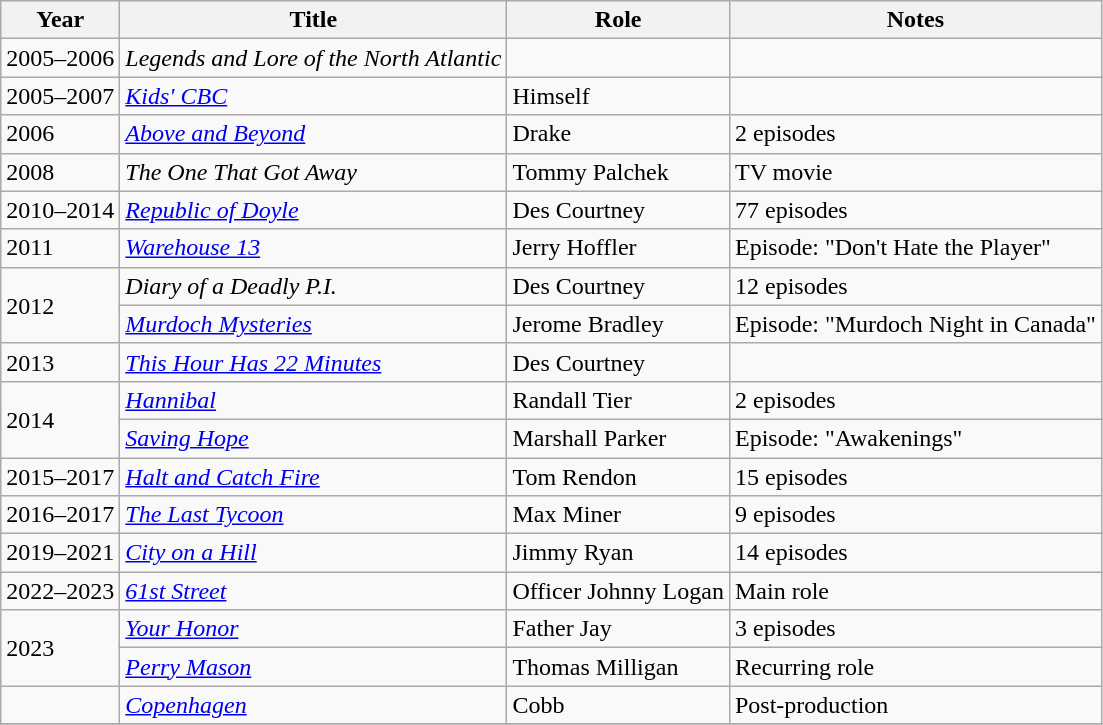<table class="wikitable sortable">
<tr>
<th>Year</th>
<th>Title</th>
<th>Role</th>
<th class="unsortable">Notes</th>
</tr>
<tr>
<td>2005–2006</td>
<td><em>Legends and Lore of the North Atlantic</em></td>
<td></td>
<td></td>
</tr>
<tr>
<td>2005–2007</td>
<td><em><a href='#'>Kids' CBC</a></em></td>
<td>Himself</td>
<td></td>
</tr>
<tr>
<td>2006</td>
<td><em><a href='#'>Above and Beyond</a></em></td>
<td>Drake</td>
<td>2 episodes</td>
</tr>
<tr>
<td>2008</td>
<td data-sort-value="One That Got Away, The"><em>The One That Got Away</em></td>
<td>Tommy Palchek</td>
<td>TV movie</td>
</tr>
<tr>
<td>2010–2014</td>
<td><em><a href='#'>Republic of Doyle</a></em></td>
<td>Des Courtney</td>
<td>77 episodes</td>
</tr>
<tr>
<td>2011</td>
<td><em><a href='#'>Warehouse 13</a></em></td>
<td>Jerry Hoffler</td>
<td>Episode: "Don't Hate the Player"</td>
</tr>
<tr>
<td rowspan="2">2012</td>
<td><em>Diary of a Deadly P.I.</em></td>
<td>Des Courtney</td>
<td>12 episodes</td>
</tr>
<tr>
<td><em><a href='#'>Murdoch Mysteries</a></em></td>
<td>Jerome Bradley</td>
<td>Episode: "Murdoch Night in Canada"</td>
</tr>
<tr>
<td>2013</td>
<td><em><a href='#'>This Hour Has 22 Minutes</a></em></td>
<td>Des Courtney</td>
<td></td>
</tr>
<tr>
<td rowspan="2">2014</td>
<td><em><a href='#'>Hannibal</a></em></td>
<td>Randall Tier</td>
<td>2 episodes</td>
</tr>
<tr>
<td><em><a href='#'>Saving Hope</a></em></td>
<td>Marshall Parker</td>
<td>Episode: "Awakenings"</td>
</tr>
<tr>
<td>2015–2017</td>
<td><em><a href='#'>Halt and Catch Fire</a></em></td>
<td>Tom Rendon</td>
<td>15 episodes</td>
</tr>
<tr>
<td>2016–2017</td>
<td data-sort-value="Last Tycoon, The"><em><a href='#'>The Last Tycoon</a></em></td>
<td>Max Miner</td>
<td>9 episodes</td>
</tr>
<tr>
<td>2019–2021</td>
<td><em><a href='#'>City on a Hill</a></em></td>
<td>Jimmy Ryan</td>
<td>14 episodes</td>
</tr>
<tr>
<td>2022–2023</td>
<td><em><a href='#'>61st Street</a></em></td>
<td>Officer Johnny Logan</td>
<td>Main role</td>
</tr>
<tr>
<td rowspan="2">2023</td>
<td><em><a href='#'>Your Honor</a></em></td>
<td>Father Jay</td>
<td>3 episodes</td>
</tr>
<tr>
<td><em><a href='#'>Perry Mason</a></em></td>
<td>Thomas Milligan</td>
<td>Recurring role</td>
</tr>
<tr>
<td></td>
<td><em><a href='#'>Copenhagen</a></em></td>
<td>Cobb</td>
<td>Post-production</td>
</tr>
<tr>
</tr>
</table>
